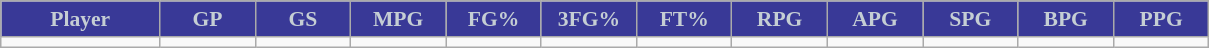<table class="wikitable sortable" style="font-size: 90%">
<tr>
<th style="background:#393997;color:#c5ced4;" width="10%">Player</th>
<th style="background:#393997;color:#c5ced4;" width="6%">GP</th>
<th style="background:#393997;color:#c5ced4;" width="6%">GS</th>
<th style="background:#393997;color:#c5ced4;" width="6%">MPG</th>
<th style="background:#393997;color:#c5ced4;" width="6%">FG%</th>
<th style="background:#393997;color:#c5ced4;" width="6%">3FG%</th>
<th style="background:#393997;color:#c5ced4;" width="6%">FT%</th>
<th style="background:#393997;color:#c5ced4;" width="6%">RPG</th>
<th style="background:#393997;color:#c5ced4;" width="6%">APG</th>
<th style="background:#393997;color:#c5ced4;" width="6%">SPG</th>
<th style="background:#393997;color:#c5ced4;" width="6%">BPG</th>
<th style="background:#393997;color:#c5ced4;" width="6%">PPG</th>
</tr>
<tr>
<td></td>
<td></td>
<td></td>
<td></td>
<td></td>
<td></td>
<td></td>
<td></td>
<td></td>
<td></td>
<td></td>
<td></td>
</tr>
</table>
